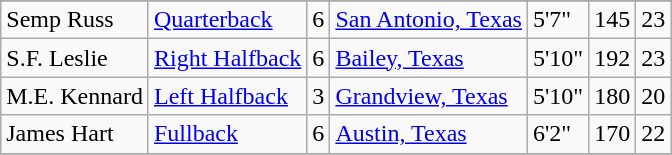<table class="wikitable">
<tr>
</tr>
<tr>
<td>Semp Russ</td>
<td><a href='#'>Quarterback</a></td>
<td>6</td>
<td><a href='#'>San Antonio, Texas</a></td>
<td>5'7"</td>
<td>145</td>
<td>23</td>
</tr>
<tr>
<td>S.F. Leslie</td>
<td><a href='#'>Right Halfback</a></td>
<td>6</td>
<td><a href='#'>Bailey, Texas</a></td>
<td>5'10"</td>
<td>192</td>
<td>23</td>
</tr>
<tr>
<td>M.E. Kennard</td>
<td><a href='#'>Left Halfback</a></td>
<td>3</td>
<td><a href='#'>Grandview, Texas</a></td>
<td>5'10"</td>
<td>180</td>
<td>20</td>
</tr>
<tr>
<td>James Hart</td>
<td><a href='#'>Fullback</a></td>
<td>6</td>
<td><a href='#'>Austin, Texas</a></td>
<td>6'2"</td>
<td>170</td>
<td>22</td>
</tr>
<tr>
</tr>
</table>
